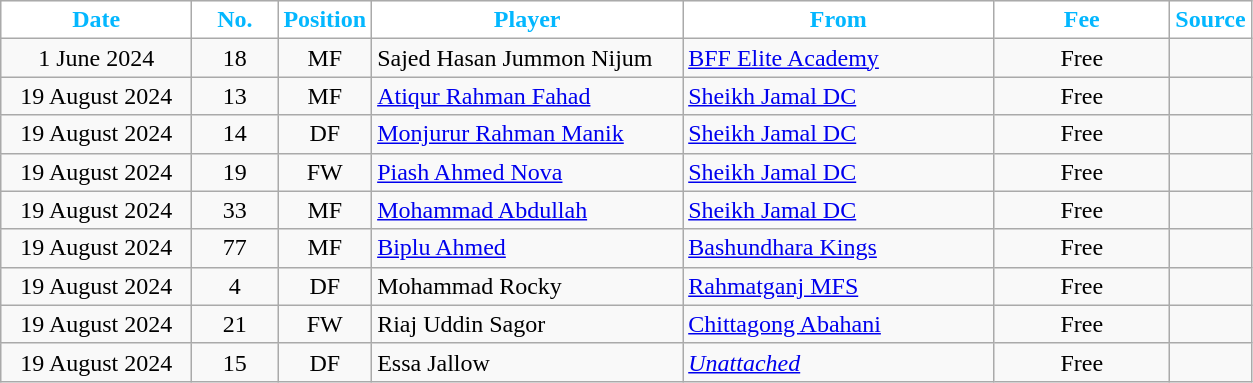<table class="wikitable" style="text-align:center; ">
<tr>
<th style="background:#FFFFFF; color:#03b7ff; width:120px;">Date</th>
<th style="background:#FFFFFF; color:#03b7ff; width:50px;">No.</th>
<th style="background:#FFFFFF; color:#03b7ff; width:50px;">Position</th>
<th style="background:#FFFFFF; color:#03b7ff; width:200px;">Player</th>
<th style="background:#FFFFFF; color:#03b7ff; width:200px;">From</th>
<th style="background:#FFFFFF; color:#03b7ff; width:110px;">Fee</th>
<th style="background:#FFFFFF; color:#03b7ff; width:25px;">Source</th>
</tr>
<tr>
<td>1 June 2024</td>
<td>18</td>
<td>MF</td>
<td align=left>Sajed Hasan Jummon Nijum</td>
<td align=left><a href='#'>BFF Elite Academy</a></td>
<td>Free</td>
<td></td>
</tr>
<tr>
<td>19 August 2024</td>
<td>13</td>
<td>MF</td>
<td align=left><a href='#'>Atiqur Rahman Fahad</a></td>
<td align=left><a href='#'>Sheikh Jamal DC</a></td>
<td>Free</td>
<td></td>
</tr>
<tr>
<td>19 August 2024</td>
<td>14</td>
<td>DF</td>
<td align=left><a href='#'>Monjurur Rahman Manik</a></td>
<td align=left><a href='#'>Sheikh Jamal DC</a></td>
<td>Free</td>
<td></td>
</tr>
<tr>
<td>19 August 2024</td>
<td>19</td>
<td>FW</td>
<td align=left><a href='#'>Piash Ahmed Nova</a></td>
<td align=left><a href='#'>Sheikh Jamal DC</a></td>
<td>Free</td>
<td></td>
</tr>
<tr>
<td>19 August 2024</td>
<td>33</td>
<td>MF</td>
<td align=left><a href='#'>Mohammad Abdullah</a></td>
<td align=left><a href='#'>Sheikh Jamal DC</a></td>
<td>Free</td>
<td></td>
</tr>
<tr>
<td>19 August 2024</td>
<td>77</td>
<td>MF</td>
<td align=left><a href='#'>Biplu Ahmed</a></td>
<td align=left><a href='#'>Bashundhara Kings</a></td>
<td>Free</td>
<td></td>
</tr>
<tr>
<td>19 August 2024</td>
<td>4</td>
<td>DF</td>
<td align=left>Mohammad Rocky</td>
<td align=left><a href='#'>Rahmatganj MFS</a></td>
<td>Free</td>
<td></td>
</tr>
<tr>
<td>19 August 2024</td>
<td>21</td>
<td>FW</td>
<td align=left>Riaj Uddin Sagor</td>
<td align=left><a href='#'>Chittagong Abahani</a></td>
<td>Free</td>
<td></td>
</tr>
<tr>
<td>19 August 2024</td>
<td>15</td>
<td>DF</td>
<td align=left> Essa Jallow</td>
<td align=left><em><a href='#'>Unattached</a></em></td>
<td>Free</td>
<td></td>
</tr>
</table>
